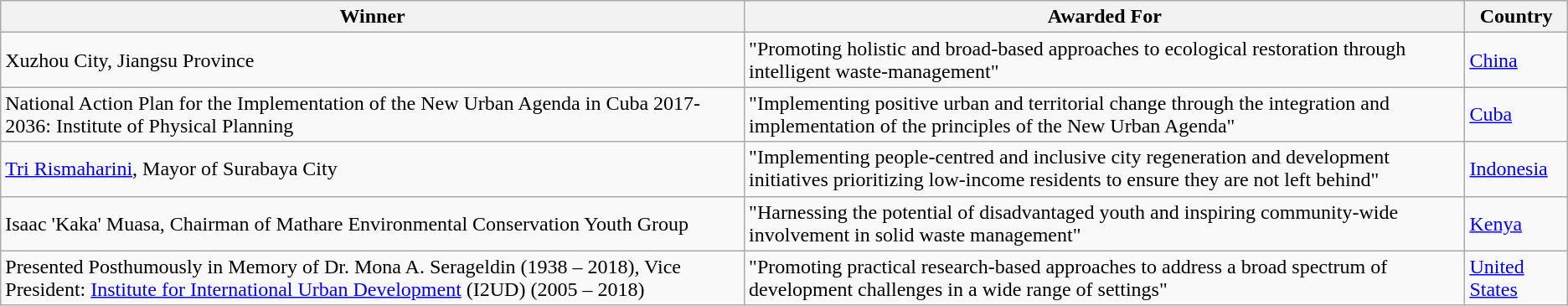<table class="wikitable">
<tr>
<th>Winner</th>
<th>Awarded For</th>
<th>Country</th>
</tr>
<tr>
<td>Xuzhou City, Jiangsu Province</td>
<td>"Promoting holistic and broad-based approaches to ecological restoration through intelligent waste-management"</td>
<td><a href='#'>China</a></td>
</tr>
<tr>
<td>National Action Plan for the Implementation of the New Urban Agenda in Cuba 2017-2036: Institute of Physical Planning</td>
<td>"Implementing positive urban and territorial change through the integration and implementation of the principles of the New Urban Agenda"</td>
<td><a href='#'>Cuba</a></td>
</tr>
<tr>
<td><a href='#'>Tri Rismaharini</a>, Mayor of Surabaya City</td>
<td>"Implementing people-centred and inclusive city regeneration and development initiatives prioritizing low-income residents to ensure they are not left behind"</td>
<td><a href='#'>Indonesia</a></td>
</tr>
<tr>
<td>Isaac 'Kaka' Muasa, Chairman of Mathare Environmental Conservation Youth Group</td>
<td>"Harnessing the potential of disadvantaged youth and inspiring community-wide involvement in solid waste management"</td>
<td><a href='#'>Kenya</a></td>
</tr>
<tr>
<td>Presented Posthumously in Memory of Dr. Mona A. Serageldin (1938 – 2018), Vice President: <a href='#'>Institute for International Urban Development</a> (I2UD) (2005 – 2018)</td>
<td>"Promoting practical research-based approaches to address a broad spectrum of development challenges in a wide range of settings"</td>
<td><a href='#'>United States</a></td>
</tr>
</table>
